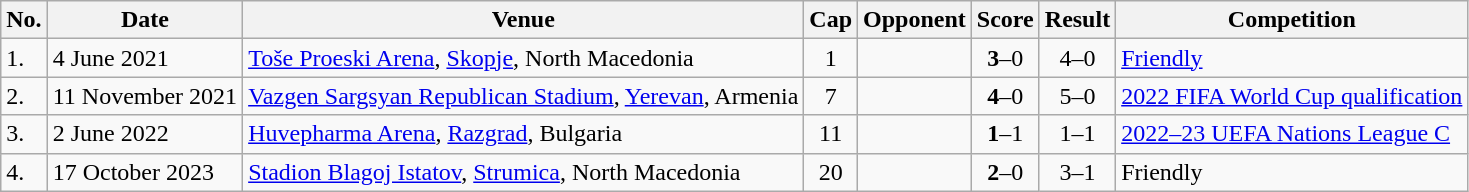<table class="wikitable sortable plainrowheaders">
<tr>
<th scope=col>No.</th>
<th scope=col data-sort-type=date>Date</th>
<th scope=col>Venue</th>
<th scope=col>Cap</th>
<th scope=col>Opponent</th>
<th scope=col>Score</th>
<th scope=col>Result</th>
<th scope=col>Competition</th>
</tr>
<tr>
<td>1.</td>
<td>4 June 2021</td>
<td><a href='#'>Toše Proeski Arena</a>, <a href='#'>Skopje</a>, North Macedonia</td>
<td align=center>1</td>
<td></td>
<td align=center><strong>3</strong>–0</td>
<td align=center>4–0</td>
<td><a href='#'>Friendly</a></td>
</tr>
<tr>
<td>2.</td>
<td>11 November 2021</td>
<td><a href='#'>Vazgen Sargsyan Republican Stadium</a>, <a href='#'>Yerevan</a>, Armenia</td>
<td align=center>7</td>
<td></td>
<td align=center><strong>4</strong>–0</td>
<td align=center>5–0</td>
<td><a href='#'>2022 FIFA World Cup qualification</a></td>
</tr>
<tr>
<td>3.</td>
<td>2 June 2022</td>
<td><a href='#'>Huvepharma Arena</a>, <a href='#'>Razgrad</a>, Bulgaria</td>
<td align=center>11</td>
<td></td>
<td align=center><strong>1</strong>–1</td>
<td align=center>1–1</td>
<td><a href='#'>2022–23 UEFA Nations League C</a></td>
</tr>
<tr>
<td>4.</td>
<td>17 October 2023</td>
<td><a href='#'>Stadion Blagoj Istatov</a>, <a href='#'>Strumica</a>, North Macedonia</td>
<td align=center>20</td>
<td></td>
<td align=center><strong>2</strong>–0</td>
<td align=center>3–1</td>
<td>Friendly</td>
</tr>
</table>
